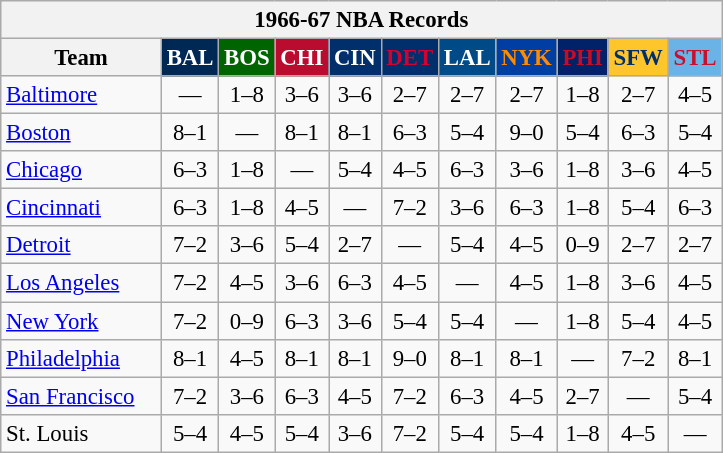<table class="wikitable" style="font-size:95%; text-align:center;">
<tr>
<th colspan=11>1966-67 NBA Records</th>
</tr>
<tr>
<th width=100>Team</th>
<th style="background:#002854;color:#FFFFFF;width=35">BAL</th>
<th style="background:#006400;color:#FFFFFF;width=35">BOS</th>
<th style="background:#BA0C2F;color:#FFFFFF;width=35">CHI</th>
<th style="background:#012F6B;color:#FFFFFF;width=35">CIN</th>
<th style="background:#012F6B;color:#D40032;width=35">DET</th>
<th style="background:#004B87;color:#FFFFFF;width=35">LAL</th>
<th style="background:#003EA4;color:#FF8C00;width=35">NYK</th>
<th style="background:#012268;color:#C60D28;width=35">PHI</th>
<th style="background:#FFC62C;color:#012F6B;width=35">SFW</th>
<th style="background:#69B3E6;color:#C70F2E;width=35">STL</th>
</tr>
<tr>
<td style="text-align:left;"><a href='#'>Baltimore</a></td>
<td>—</td>
<td>1–8</td>
<td>3–6</td>
<td>3–6</td>
<td>2–7</td>
<td>2–7</td>
<td>2–7</td>
<td>1–8</td>
<td>2–7</td>
<td>4–5</td>
</tr>
<tr>
<td style="text-align:left;"><a href='#'>Boston</a></td>
<td>8–1</td>
<td>—</td>
<td>8–1</td>
<td>8–1</td>
<td>6–3</td>
<td>5–4</td>
<td>9–0</td>
<td>5–4</td>
<td>6–3</td>
<td>5–4</td>
</tr>
<tr>
<td style="text-align:left;"><a href='#'>Chicago</a></td>
<td>6–3</td>
<td>1–8</td>
<td>—</td>
<td>5–4</td>
<td>4–5</td>
<td>6–3</td>
<td>3–6</td>
<td>1–8</td>
<td>3–6</td>
<td>4–5</td>
</tr>
<tr>
<td style="text-align:left;"><a href='#'>Cincinnati</a></td>
<td>6–3</td>
<td>1–8</td>
<td>4–5</td>
<td>—</td>
<td>7–2</td>
<td>3–6</td>
<td>6–3</td>
<td>1–8</td>
<td>5–4</td>
<td>6–3</td>
</tr>
<tr>
<td style="text-align:left;"><a href='#'>Detroit</a></td>
<td>7–2</td>
<td>3–6</td>
<td>5–4</td>
<td>2–7</td>
<td>—</td>
<td>5–4</td>
<td>4–5</td>
<td>0–9</td>
<td>2–7</td>
<td>2–7</td>
</tr>
<tr>
<td style="text-align:left;"><a href='#'>Los Angeles</a></td>
<td>7–2</td>
<td>4–5</td>
<td>3–6</td>
<td>6–3</td>
<td>4–5</td>
<td>—</td>
<td>4–5</td>
<td>1–8</td>
<td>3–6</td>
<td>4–5</td>
</tr>
<tr>
<td style="text-align:left;"><a href='#'>New York</a></td>
<td>7–2</td>
<td>0–9</td>
<td>6–3</td>
<td>3–6</td>
<td>5–4</td>
<td>5–4</td>
<td>—</td>
<td>1–8</td>
<td>5–4</td>
<td>4–5</td>
</tr>
<tr>
<td style="text-align:left;"><a href='#'>Philadelphia</a></td>
<td>8–1</td>
<td>4–5</td>
<td>8–1</td>
<td>8–1</td>
<td>9–0</td>
<td>8–1</td>
<td>8–1</td>
<td>—</td>
<td>7–2</td>
<td>8–1</td>
</tr>
<tr>
<td style="text-align:left;"><a href='#'>San Francisco</a></td>
<td>7–2</td>
<td>3–6</td>
<td>6–3</td>
<td>4–5</td>
<td>7–2</td>
<td>6–3</td>
<td>4–5</td>
<td>2–7</td>
<td>—</td>
<td>5–4</td>
</tr>
<tr>
<td style="text-align:left;">St. Louis</td>
<td>5–4</td>
<td>4–5</td>
<td>5–4</td>
<td>3–6</td>
<td>7–2</td>
<td>5–4</td>
<td>5–4</td>
<td>1–8</td>
<td>4–5</td>
<td>—</td>
</tr>
</table>
